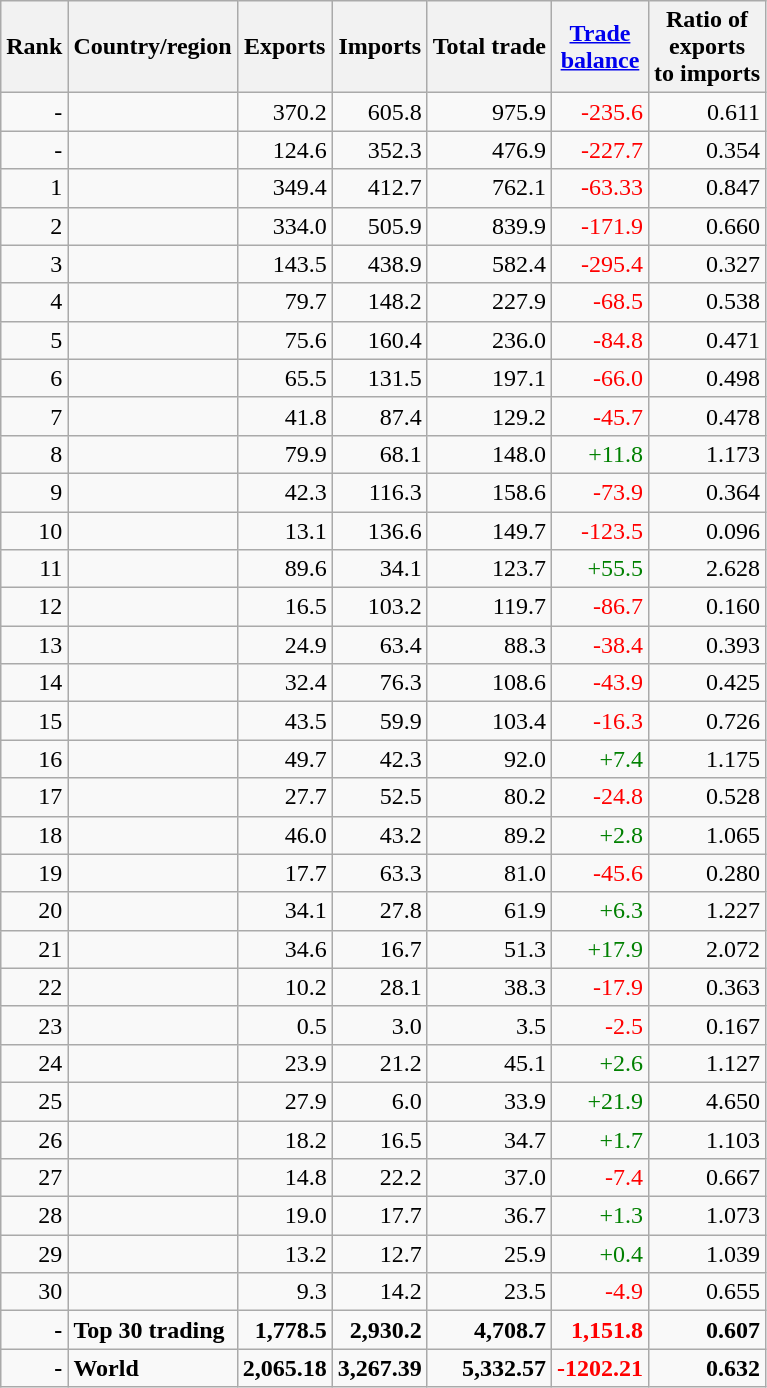<table class="wikitable sortable" style="text-align: right">
<tr>
<th data-sort-type="number">Rank</th>
<th>Country/region</th>
<th>Exports</th>
<th>Imports</th>
<th>Total trade</th>
<th><a href='#'>Trade<br>balance</a></th>
<th>Ratio of<br>exports<br>to imports</th>
</tr>
<tr>
<td>-</td>
<td align="left"></td>
<td>370.2</td>
<td>605.8</td>
<td>975.9</td>
<td style="color:red;">-235.6</td>
<td>0.611</td>
</tr>
<tr>
<td>-</td>
<td align="left"></td>
<td>124.6</td>
<td>352.3</td>
<td>476.9</td>
<td style="color:red;">-227.7</td>
<td>0.354</td>
</tr>
<tr>
<td>1</td>
<td align=left></td>
<td>349.4</td>
<td>412.7</td>
<td>762.1</td>
<td style="color:red;">-63.33</td>
<td>0.847</td>
</tr>
<tr>
<td>2</td>
<td align=left></td>
<td>334.0</td>
<td>505.9</td>
<td>839.9</td>
<td style="color:red;">-171.9</td>
<td>0.660</td>
</tr>
<tr>
<td>3</td>
<td align=left></td>
<td>143.5</td>
<td>438.9</td>
<td>582.4</td>
<td style="color:red;">-295.4</td>
<td>0.327</td>
</tr>
<tr>
<td>4</td>
<td align=left></td>
<td>79.7</td>
<td>148.2</td>
<td>227.9</td>
<td style="color:red;">-68.5</td>
<td>0.538</td>
</tr>
<tr>
<td>5</td>
<td align=left></td>
<td>75.6</td>
<td>160.4</td>
<td>236.0</td>
<td style="color:red;">-84.8</td>
<td>0.471</td>
</tr>
<tr>
<td>6</td>
<td align=left></td>
<td>65.5</td>
<td>131.5</td>
<td>197.1</td>
<td style="color:red;">-66.0</td>
<td>0.498</td>
</tr>
<tr>
<td>7</td>
<td align="left"></td>
<td>41.8</td>
<td>87.4</td>
<td>129.2</td>
<td style="color:red;">-45.7</td>
<td>0.478</td>
</tr>
<tr>
<td>8</td>
<td align="left"></td>
<td>79.9</td>
<td>68.1</td>
<td>148.0</td>
<td style="color:green;">+11.8</td>
<td>1.173</td>
</tr>
<tr>
<td>9</td>
<td align="left"></td>
<td>42.3</td>
<td>116.3</td>
<td>158.6</td>
<td style="color:red;">-73.9</td>
<td>0.364</td>
</tr>
<tr>
<td>10</td>
<td align=left></td>
<td>13.1</td>
<td>136.6</td>
<td>149.7</td>
<td style="color:red;">-123.5</td>
<td>0.096</td>
</tr>
<tr>
<td>11</td>
<td align=left></td>
<td>89.6</td>
<td>34.1</td>
<td>123.7</td>
<td style="color:green;">+55.5</td>
<td>2.628</td>
</tr>
<tr>
<td>12</td>
<td align=left></td>
<td>16.5</td>
<td>103.2</td>
<td>119.7</td>
<td style="color:red;">-86.7</td>
<td>0.160</td>
</tr>
<tr>
<td>13</td>
<td align="left"></td>
<td>24.9</td>
<td>63.4</td>
<td>88.3</td>
<td style="color:red;">-38.4</td>
<td>0.393</td>
</tr>
<tr>
<td>14</td>
<td align="left"></td>
<td>32.4</td>
<td>76.3</td>
<td>108.6</td>
<td style="color:red;">-43.9</td>
<td>0.425</td>
</tr>
<tr>
<td>15</td>
<td align="left"></td>
<td>43.5</td>
<td>59.9</td>
<td>103.4</td>
<td style="color:red;">-16.3</td>
<td>0.726</td>
</tr>
<tr>
<td>16</td>
<td align="left"></td>
<td>49.7</td>
<td>42.3</td>
<td>92.0</td>
<td style="color:green;">+7.4</td>
<td>1.175</td>
</tr>
<tr>
<td>17</td>
<td align="left"></td>
<td>27.7</td>
<td>52.5</td>
<td>80.2</td>
<td style="color:red;">-24.8</td>
<td>0.528</td>
</tr>
<tr>
<td>18</td>
<td align="left"></td>
<td>46.0</td>
<td>43.2</td>
<td>89.2</td>
<td style="color:green;">+2.8</td>
<td>1.065</td>
</tr>
<tr>
<td>19</td>
<td align=left></td>
<td>17.7</td>
<td>63.3</td>
<td>81.0</td>
<td style="color:red;">-45.6</td>
<td>0.280</td>
</tr>
<tr>
<td>20</td>
<td align="left"></td>
<td>34.1</td>
<td>27.8</td>
<td>61.9</td>
<td style="color:green;">+6.3</td>
<td>1.227</td>
</tr>
<tr>
<td>21</td>
<td align="left"></td>
<td>34.6</td>
<td>16.7</td>
<td>51.3</td>
<td style="color:green;">+17.9</td>
<td>2.072</td>
</tr>
<tr>
<td>22</td>
<td align=left></td>
<td>10.2</td>
<td>28.1</td>
<td>38.3</td>
<td style="color:red;">-17.9</td>
<td>0.363</td>
</tr>
<tr>
<td>23</td>
<td align=left></td>
<td>0.5</td>
<td>3.0</td>
<td>3.5</td>
<td style="color:red;">-2.5</td>
<td>0.167</td>
</tr>
<tr>
<td>24</td>
<td align="left"></td>
<td>23.9</td>
<td>21.2</td>
<td>45.1</td>
<td style="color:green;">+2.6</td>
<td>1.127</td>
</tr>
<tr>
<td>25</td>
<td align="left"></td>
<td>27.9</td>
<td>6.0</td>
<td>33.9</td>
<td style="color:green;">+21.9</td>
<td>4.650</td>
</tr>
<tr>
<td>26</td>
<td align=left></td>
<td>18.2</td>
<td>16.5</td>
<td>34.7</td>
<td style="color:green;">+1.7</td>
<td>1.103</td>
</tr>
<tr>
<td>27</td>
<td align="left"></td>
<td>14.8</td>
<td>22.2</td>
<td>37.0</td>
<td style="color:red;">-7.4</td>
<td>0.667</td>
</tr>
<tr>
<td>28</td>
<td align=left></td>
<td>19.0</td>
<td>17.7</td>
<td>36.7</td>
<td style="color:green;">+1.3</td>
<td>1.073</td>
</tr>
<tr>
<td>29</td>
<td align="left"></td>
<td>13.2</td>
<td>12.7</td>
<td>25.9</td>
<td style="color:green;">+0.4</td>
<td>1.039</td>
</tr>
<tr>
<td>30</td>
<td align="left"></td>
<td>9.3</td>
<td>14.2</td>
<td>23.5</td>
<td style="color:red;">-4.9</td>
<td>0.655</td>
</tr>
<tr class="sortbottom" style="font-weight:bold;">
<td>-</td>
<td align=left>Top 30 trading</td>
<td>1,778.5</td>
<td>2,930.2</td>
<td>4,708.7</td>
<td style="color:red;">1,151.8</td>
<td>0.607</td>
</tr>
<tr class="sortbottom" style="font-weight:bold;">
<td>-</td>
<td align=left>World</td>
<td>2,065.18</td>
<td>3,267.39</td>
<td>5,332.57</td>
<td style="color:red;">-1202.21</td>
<td>0.632</td>
</tr>
</table>
